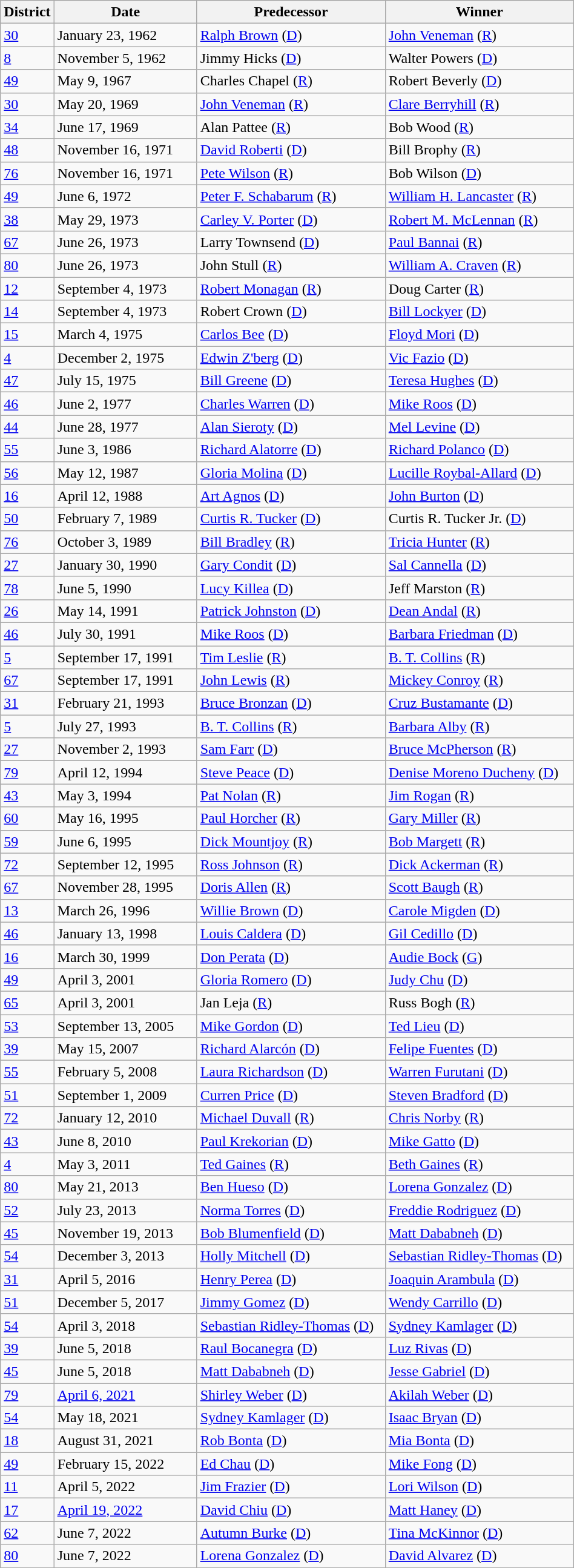<table class="wikitable">
<tr>
<th width=50>District</th>
<th width=150>Date</th>
<th width=200>Predecessor</th>
<th width=200>Winner</th>
</tr>
<tr>
<td><a href='#'>30</a></td>
<td>January 23, 1962</td>
<td><a href='#'>Ralph Brown</a> (<a href='#'>D</a>)</td>
<td><a href='#'>John Veneman</a> (<a href='#'>R</a>)</td>
</tr>
<tr>
<td><a href='#'>8</a></td>
<td>November 5, 1962</td>
<td>Jimmy Hicks (<a href='#'>D</a>)</td>
<td>Walter Powers (<a href='#'>D</a>)</td>
</tr>
<tr>
<td><a href='#'>49</a></td>
<td>May 9, 1967</td>
<td>Charles Chapel (<a href='#'>R</a>)</td>
<td>Robert Beverly (<a href='#'>D</a>)</td>
</tr>
<tr>
<td><a href='#'>30</a></td>
<td>May 20, 1969</td>
<td><a href='#'>John Veneman</a> (<a href='#'>R</a>)</td>
<td><a href='#'>Clare Berryhill</a> (<a href='#'>R</a>)</td>
</tr>
<tr>
<td><a href='#'>34</a></td>
<td>June 17, 1969</td>
<td>Alan Pattee (<a href='#'>R</a>)</td>
<td>Bob Wood (<a href='#'>R</a>)</td>
</tr>
<tr>
<td><a href='#'>48</a></td>
<td>November 16, 1971</td>
<td><a href='#'>David Roberti</a> (<a href='#'>D</a>)</td>
<td>Bill Brophy (<a href='#'>R</a>)</td>
</tr>
<tr>
<td><a href='#'>76</a></td>
<td>November 16, 1971</td>
<td><a href='#'>Pete Wilson</a> (<a href='#'>R</a>)</td>
<td>Bob Wilson (<a href='#'>D</a>)</td>
</tr>
<tr>
<td><a href='#'>49</a></td>
<td>June 6, 1972</td>
<td><a href='#'>Peter F. Schabarum</a> (<a href='#'>R</a>)</td>
<td><a href='#'>William H. Lancaster</a> (<a href='#'>R</a>)</td>
</tr>
<tr>
<td><a href='#'>38</a></td>
<td>May 29, 1973</td>
<td><a href='#'>Carley V. Porter</a> (<a href='#'>D</a>)</td>
<td><a href='#'>Robert M. McLennan</a> (<a href='#'>R</a>)</td>
</tr>
<tr>
<td><a href='#'>67</a></td>
<td>June 26, 1973</td>
<td>Larry Townsend (<a href='#'>D</a>)</td>
<td><a href='#'>Paul Bannai</a> (<a href='#'>R</a>)</td>
</tr>
<tr>
<td><a href='#'>80</a></td>
<td>June 26, 1973</td>
<td>John Stull (<a href='#'>R</a>)</td>
<td><a href='#'>William A. Craven</a> (<a href='#'>R</a>)</td>
</tr>
<tr>
<td><a href='#'>12</a></td>
<td>September 4, 1973</td>
<td><a href='#'>Robert Monagan</a> (<a href='#'>R</a>)</td>
<td>Doug Carter (<a href='#'>R</a>)</td>
</tr>
<tr>
<td><a href='#'>14</a></td>
<td>September 4, 1973</td>
<td>Robert Crown (<a href='#'>D</a>)</td>
<td><a href='#'>Bill Lockyer</a> (<a href='#'>D</a>)</td>
</tr>
<tr>
<td><a href='#'>15</a></td>
<td>March 4, 1975</td>
<td><a href='#'>Carlos Bee</a> (<a href='#'>D</a>)</td>
<td><a href='#'>Floyd Mori</a> (<a href='#'>D</a>)</td>
</tr>
<tr>
<td><a href='#'>4</a></td>
<td>December 2, 1975</td>
<td><a href='#'>Edwin Z'berg</a> (<a href='#'>D</a>)</td>
<td><a href='#'>Vic Fazio</a> (<a href='#'>D</a>)</td>
</tr>
<tr>
<td><a href='#'>47</a></td>
<td>July 15, 1975</td>
<td><a href='#'>Bill Greene</a> (<a href='#'>D</a>)</td>
<td><a href='#'>Teresa Hughes</a> (<a href='#'>D</a>)</td>
</tr>
<tr>
<td><a href='#'>46</a></td>
<td>June 2, 1977</td>
<td><a href='#'>Charles Warren</a> (<a href='#'>D</a>)</td>
<td><a href='#'>Mike Roos</a> (<a href='#'>D</a>)</td>
</tr>
<tr>
<td><a href='#'>44</a></td>
<td>June 28, 1977</td>
<td><a href='#'>Alan Sieroty</a> (<a href='#'>D</a>)</td>
<td><a href='#'>Mel Levine</a> (<a href='#'>D</a>)</td>
</tr>
<tr>
<td><a href='#'>55</a></td>
<td>June 3, 1986</td>
<td><a href='#'>Richard Alatorre</a> (<a href='#'>D</a>)</td>
<td><a href='#'>Richard Polanco</a> (<a href='#'>D</a>)</td>
</tr>
<tr>
<td><a href='#'>56</a></td>
<td>May 12, 1987</td>
<td><a href='#'>Gloria Molina</a> (<a href='#'>D</a>)</td>
<td><a href='#'>Lucille Roybal-Allard</a> (<a href='#'>D</a>)</td>
</tr>
<tr>
<td><a href='#'>16</a></td>
<td>April 12, 1988</td>
<td><a href='#'>Art Agnos</a> (<a href='#'>D</a>)</td>
<td><a href='#'>John Burton</a> (<a href='#'>D</a>)</td>
</tr>
<tr>
<td><a href='#'>50</a></td>
<td>February 7, 1989</td>
<td><a href='#'>Curtis R. Tucker</a> (<a href='#'>D</a>)</td>
<td>Curtis R. Tucker Jr. (<a href='#'>D</a>)</td>
</tr>
<tr>
<td><a href='#'>76</a></td>
<td>October 3, 1989</td>
<td><a href='#'>Bill Bradley</a> (<a href='#'>R</a>)</td>
<td><a href='#'>Tricia Hunter</a> (<a href='#'>R</a>)</td>
</tr>
<tr>
<td><a href='#'>27</a></td>
<td>January 30, 1990</td>
<td><a href='#'>Gary Condit</a> (<a href='#'>D</a>)</td>
<td><a href='#'>Sal Cannella</a> (<a href='#'>D</a>)</td>
</tr>
<tr>
<td><a href='#'>78</a></td>
<td>June 5, 1990</td>
<td><a href='#'>Lucy Killea</a> (<a href='#'>D</a>)</td>
<td>Jeff Marston (<a href='#'>R</a>)</td>
</tr>
<tr>
<td><a href='#'>26</a></td>
<td>May 14, 1991</td>
<td><a href='#'>Patrick Johnston</a> (<a href='#'>D</a>)</td>
<td><a href='#'>Dean Andal</a> (<a href='#'>R</a>)</td>
</tr>
<tr>
<td><a href='#'>46</a></td>
<td>July 30, 1991</td>
<td><a href='#'>Mike Roos</a> (<a href='#'>D</a>)</td>
<td><a href='#'>Barbara Friedman</a> (<a href='#'>D</a>)</td>
</tr>
<tr>
<td><a href='#'>5</a></td>
<td>September 17, 1991</td>
<td><a href='#'>Tim Leslie</a> (<a href='#'>R</a>)</td>
<td><a href='#'>B. T. Collins</a> (<a href='#'>R</a>)</td>
</tr>
<tr>
<td><a href='#'>67</a></td>
<td>September 17, 1991</td>
<td><a href='#'>John Lewis</a> (<a href='#'>R</a>)</td>
<td><a href='#'>Mickey Conroy</a> (<a href='#'>R</a>)</td>
</tr>
<tr>
<td><a href='#'>31</a></td>
<td>February 21, 1993</td>
<td><a href='#'>Bruce Bronzan</a> (<a href='#'>D</a>)</td>
<td><a href='#'>Cruz Bustamante</a> (<a href='#'>D</a>)</td>
</tr>
<tr>
<td><a href='#'>5</a></td>
<td>July 27, 1993</td>
<td><a href='#'>B. T. Collins</a> (<a href='#'>R</a>)</td>
<td><a href='#'>Barbara Alby</a> (<a href='#'>R</a>)</td>
</tr>
<tr>
<td><a href='#'>27</a></td>
<td>November 2, 1993</td>
<td><a href='#'>Sam Farr</a> (<a href='#'>D</a>)</td>
<td><a href='#'>Bruce McPherson</a> (<a href='#'>R</a>)</td>
</tr>
<tr>
<td><a href='#'>79</a></td>
<td>April 12, 1994</td>
<td><a href='#'>Steve Peace</a> (<a href='#'>D</a>)</td>
<td><a href='#'>Denise Moreno Ducheny</a> (<a href='#'>D</a>)</td>
</tr>
<tr>
<td><a href='#'>43</a></td>
<td>May 3, 1994</td>
<td><a href='#'>Pat Nolan</a> (<a href='#'>R</a>)</td>
<td><a href='#'>Jim Rogan</a> (<a href='#'>R</a>)</td>
</tr>
<tr>
<td><a href='#'>60</a></td>
<td>May 16, 1995</td>
<td><a href='#'>Paul Horcher</a> (<a href='#'>R</a>)</td>
<td><a href='#'>Gary Miller</a> (<a href='#'>R</a>)</td>
</tr>
<tr>
<td><a href='#'>59</a></td>
<td>June 6, 1995</td>
<td><a href='#'>Dick Mountjoy</a> (<a href='#'>R</a>)</td>
<td><a href='#'>Bob Margett</a> (<a href='#'>R</a>)</td>
</tr>
<tr>
<td><a href='#'>72</a></td>
<td>September 12, 1995</td>
<td><a href='#'>Ross Johnson</a> (<a href='#'>R</a>)</td>
<td><a href='#'>Dick Ackerman</a> (<a href='#'>R</a>)</td>
</tr>
<tr>
<td><a href='#'>67</a></td>
<td>November 28, 1995</td>
<td><a href='#'>Doris Allen</a> (<a href='#'>R</a>)</td>
<td><a href='#'>Scott Baugh</a> (<a href='#'>R</a>)</td>
</tr>
<tr>
<td><a href='#'>13</a></td>
<td>March 26, 1996</td>
<td><a href='#'>Willie Brown</a> (<a href='#'>D</a>)</td>
<td><a href='#'>Carole Migden</a> (<a href='#'>D</a>)</td>
</tr>
<tr>
<td><a href='#'>46</a></td>
<td>January 13, 1998</td>
<td><a href='#'>Louis Caldera</a> (<a href='#'>D</a>)</td>
<td><a href='#'>Gil Cedillo</a> (<a href='#'>D</a>)</td>
</tr>
<tr>
<td><a href='#'>16</a></td>
<td>March 30, 1999</td>
<td><a href='#'>Don Perata</a> (<a href='#'>D</a>)</td>
<td><a href='#'>Audie Bock</a> (<a href='#'>G</a>)</td>
</tr>
<tr>
<td><a href='#'>49</a></td>
<td>April 3, 2001</td>
<td><a href='#'>Gloria Romero</a> (<a href='#'>D</a>)</td>
<td><a href='#'>Judy Chu</a> (<a href='#'>D</a>)</td>
</tr>
<tr>
<td><a href='#'>65</a></td>
<td>April 3, 2001</td>
<td>Jan Leja (<a href='#'>R</a>)</td>
<td>Russ Bogh (<a href='#'>R</a>)</td>
</tr>
<tr>
<td><a href='#'>53</a></td>
<td>September 13, 2005</td>
<td><a href='#'>Mike Gordon</a> (<a href='#'>D</a>)</td>
<td><a href='#'>Ted Lieu</a> (<a href='#'>D</a>)</td>
</tr>
<tr>
<td><a href='#'>39</a></td>
<td>May 15, 2007</td>
<td><a href='#'>Richard Alarcón</a> (<a href='#'>D</a>)</td>
<td><a href='#'>Felipe Fuentes</a> (<a href='#'>D</a>)</td>
</tr>
<tr>
<td><a href='#'>55</a></td>
<td>February 5, 2008</td>
<td><a href='#'>Laura Richardson</a> (<a href='#'>D</a>)</td>
<td><a href='#'>Warren Furutani</a> (<a href='#'>D</a>)</td>
</tr>
<tr>
<td><a href='#'>51</a></td>
<td>September 1, 2009</td>
<td><a href='#'>Curren Price</a> (<a href='#'>D</a>)</td>
<td><a href='#'>Steven Bradford</a> (<a href='#'>D</a>)</td>
</tr>
<tr>
<td><a href='#'>72</a></td>
<td>January 12, 2010</td>
<td><a href='#'>Michael Duvall</a> (<a href='#'>R</a>)</td>
<td><a href='#'>Chris Norby</a> (<a href='#'>R</a>)</td>
</tr>
<tr>
<td><a href='#'>43</a></td>
<td>June 8, 2010</td>
<td><a href='#'>Paul Krekorian</a> (<a href='#'>D</a>)</td>
<td><a href='#'>Mike Gatto</a> (<a href='#'>D</a>)</td>
</tr>
<tr>
<td><a href='#'>4</a></td>
<td>May 3, 2011</td>
<td><a href='#'>Ted Gaines</a> (<a href='#'>R</a>)</td>
<td><a href='#'>Beth Gaines</a> (<a href='#'>R</a>)</td>
</tr>
<tr>
<td><a href='#'>80</a></td>
<td>May 21, 2013</td>
<td><a href='#'>Ben Hueso</a> (<a href='#'>D</a>)</td>
<td><a href='#'>Lorena Gonzalez</a> (<a href='#'>D</a>)</td>
</tr>
<tr>
<td><a href='#'>52</a></td>
<td>July 23, 2013</td>
<td><a href='#'>Norma Torres</a> (<a href='#'>D</a>)</td>
<td><a href='#'>Freddie Rodriguez</a> (<a href='#'>D</a>)</td>
</tr>
<tr>
<td><a href='#'>45</a></td>
<td>November 19, 2013</td>
<td><a href='#'>Bob Blumenfield</a> (<a href='#'>D</a>)</td>
<td><a href='#'>Matt Dababneh</a> (<a href='#'>D</a>)</td>
</tr>
<tr>
<td><a href='#'>54</a></td>
<td>December 3, 2013</td>
<td><a href='#'>Holly Mitchell</a> (<a href='#'>D</a>)</td>
<td><a href='#'>Sebastian Ridley-Thomas</a> (<a href='#'>D</a>)</td>
</tr>
<tr>
<td><a href='#'>31</a></td>
<td>April 5, 2016</td>
<td><a href='#'>Henry Perea</a> (<a href='#'>D</a>)</td>
<td><a href='#'>Joaquin Arambula</a> (<a href='#'>D</a>)</td>
</tr>
<tr>
<td><a href='#'>51</a></td>
<td>December 5, 2017</td>
<td><a href='#'>Jimmy Gomez</a> (<a href='#'>D</a>)</td>
<td><a href='#'>Wendy Carrillo</a> (<a href='#'>D</a>)</td>
</tr>
<tr>
<td><a href='#'>54</a></td>
<td>April 3, 2018</td>
<td><a href='#'>Sebastian Ridley-Thomas</a> (<a href='#'>D</a>)</td>
<td><a href='#'>Sydney Kamlager</a> (<a href='#'>D</a>)</td>
</tr>
<tr>
<td><a href='#'>39</a></td>
<td>June 5, 2018</td>
<td><a href='#'>Raul Bocanegra</a> (<a href='#'>D</a>)</td>
<td><a href='#'>Luz Rivas</a> (<a href='#'>D</a>)</td>
</tr>
<tr>
<td><a href='#'>45</a></td>
<td>June 5, 2018</td>
<td><a href='#'>Matt Dababneh</a> (<a href='#'>D</a>)</td>
<td><a href='#'>Jesse Gabriel</a> (<a href='#'>D</a>)</td>
</tr>
<tr>
<td><a href='#'>79</a></td>
<td><a href='#'>April 6, 2021</a></td>
<td><a href='#'>Shirley Weber</a> (<a href='#'>D</a>)</td>
<td><a href='#'>Akilah Weber</a> (<a href='#'>D</a>)</td>
</tr>
<tr>
<td><a href='#'>54</a></td>
<td>May 18, 2021</td>
<td><a href='#'>Sydney Kamlager</a> (<a href='#'>D</a>)</td>
<td><a href='#'>Isaac Bryan</a> (<a href='#'>D</a>)</td>
</tr>
<tr>
<td><a href='#'>18</a></td>
<td>August 31, 2021</td>
<td><a href='#'>Rob Bonta</a> (<a href='#'>D</a>)</td>
<td><a href='#'>Mia Bonta</a> (<a href='#'>D</a>)</td>
</tr>
<tr>
<td><a href='#'>49</a></td>
<td>February 15, 2022</td>
<td><a href='#'>Ed Chau</a> (<a href='#'>D</a>)</td>
<td><a href='#'>Mike Fong</a> (<a href='#'>D</a>)</td>
</tr>
<tr>
<td><a href='#'>11</a></td>
<td>April 5, 2022</td>
<td><a href='#'>Jim Frazier</a> (<a href='#'>D</a>)</td>
<td><a href='#'>Lori Wilson</a> (<a href='#'>D</a>)</td>
</tr>
<tr>
<td><a href='#'>17</a></td>
<td><a href='#'>April 19, 2022</a></td>
<td><a href='#'>David Chiu</a> (<a href='#'>D</a>)</td>
<td><a href='#'>Matt Haney</a> (<a href='#'>D</a>)</td>
</tr>
<tr>
<td><a href='#'>62</a></td>
<td>June 7, 2022</td>
<td><a href='#'>Autumn Burke</a> (<a href='#'>D</a>)</td>
<td><a href='#'>Tina McKinnor</a> (<a href='#'>D</a>)</td>
</tr>
<tr>
<td><a href='#'>80</a></td>
<td>June 7, 2022</td>
<td><a href='#'>Lorena Gonzalez</a> (<a href='#'>D</a>)</td>
<td><a href='#'>David Alvarez</a> (<a href='#'>D</a>)</td>
</tr>
</table>
